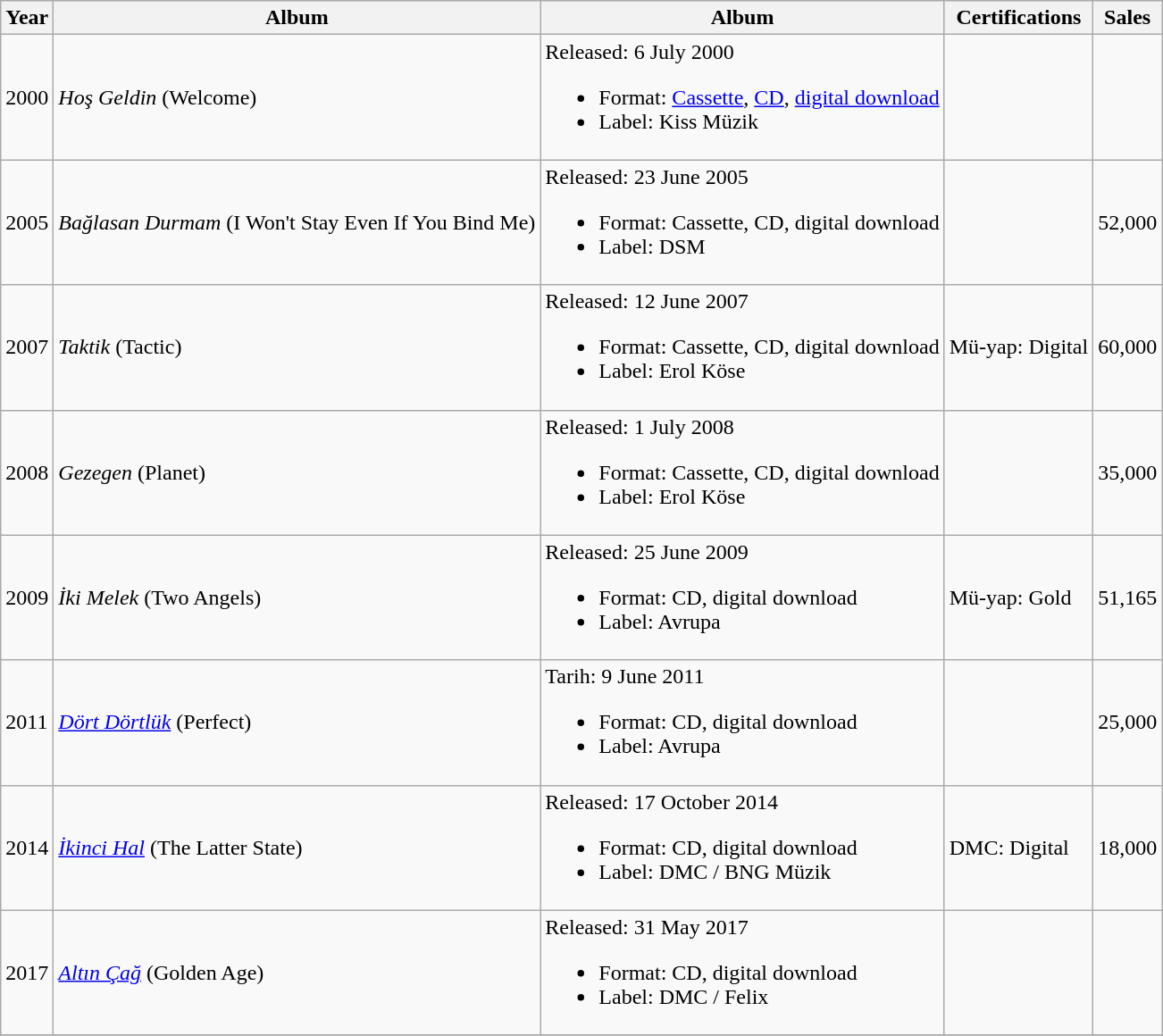<table class="wikitable">
<tr>
<th>Year</th>
<th>Album</th>
<th>Album</th>
<th>Certifications</th>
<th>Sales</th>
</tr>
<tr>
<td>2000</td>
<td><em>Hoş Geldin</em> (Welcome)</td>
<td>Released: 6 July 2000<br><ul><li>Format: <a href='#'>Cassette</a>, <a href='#'>CD</a>, <a href='#'>digital download</a></li><li>Label: Kiss Müzik</li></ul></td>
<td></td>
<td></td>
</tr>
<tr>
<td>2005</td>
<td><em>Bağlasan Durmam</em> (I Won't Stay Even If You Bind Me)</td>
<td>Released: 23 June 2005<br><ul><li>Format: Cassette, CD, digital download</li><li>Label: DSM</li></ul></td>
<td></td>
<td>52,000</td>
</tr>
<tr>
<td>2007</td>
<td><em>Taktik</em> (Tactic)</td>
<td>Released: 12 June 2007<br><ul><li>Format: Cassette, CD, digital download</li><li>Label: Erol Köse</li></ul></td>
<td>Mü-yap: Digital</td>
<td>60,000</td>
</tr>
<tr>
<td>2008</td>
<td><em>Gezegen</em> (Planet)</td>
<td>Released: 1 July 2008<br><ul><li>Format: Cassette, CD, digital download</li><li>Label: Erol Köse</li></ul></td>
<td></td>
<td>35,000</td>
</tr>
<tr>
<td>2009</td>
<td><em>İki Melek</em> (Two Angels)</td>
<td>Released: 25 June 2009<br><ul><li>Format: CD, digital download</li><li>Label: Avrupa</li></ul></td>
<td>Mü-yap: Gold</td>
<td>51,165</td>
</tr>
<tr>
<td>2011</td>
<td><em><a href='#'>Dört Dörtlük</a></em> (Perfect)</td>
<td>Tarih: 9 June 2011<br><ul><li>Format: CD, digital download</li><li>Label: Avrupa</li></ul></td>
<td></td>
<td>25,000</td>
</tr>
<tr>
<td>2014</td>
<td><em><a href='#'>İkinci Hal</a></em> (The Latter State)</td>
<td>Released: 17 October 2014<br><ul><li>Format: CD, digital download</li><li>Label: DMC / BNG Müzik</li></ul></td>
<td>DMC: Digital</td>
<td>18,000</td>
</tr>
<tr>
<td>2017</td>
<td><em><a href='#'>Altın Çağ</a></em> (Golden Age)</td>
<td>Released: 31 May 2017<br><ul><li>Format: CD, digital download</li><li>Label: DMC / Felix</li></ul></td>
<td></td>
<td></td>
</tr>
<tr>
</tr>
</table>
